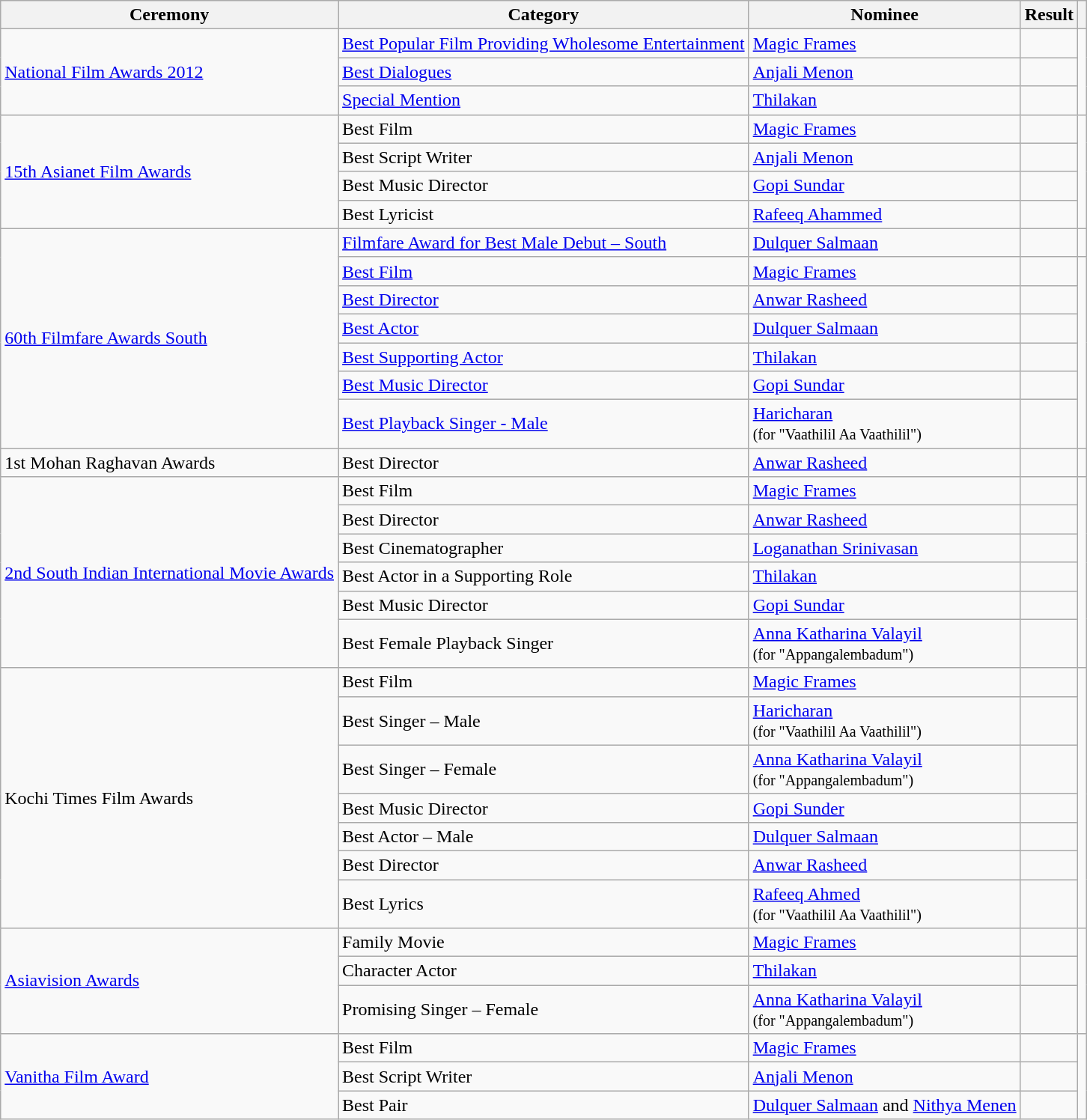<table class="wikitable">
<tr>
<th>Ceremony</th>
<th>Category</th>
<th>Nominee</th>
<th>Result</th>
<th></th>
</tr>
<tr>
<td rowspan="3"><a href='#'>National Film Awards 2012</a></td>
<td><a href='#'>Best Popular Film Providing Wholesome Entertainment</a></td>
<td><a href='#'>Magic Frames</a></td>
<td></td>
<td rowspan="3"></td>
</tr>
<tr>
<td><a href='#'>Best Dialogues</a></td>
<td><a href='#'>Anjali Menon</a></td>
<td></td>
</tr>
<tr>
<td><a href='#'>Special Mention</a></td>
<td><a href='#'>Thilakan</a></td>
<td></td>
</tr>
<tr>
<td rowspan="4"><a href='#'>15th Asianet Film Awards</a></td>
<td>Best Film</td>
<td><a href='#'>Magic Frames</a></td>
<td></td>
<td rowspan="4"></td>
</tr>
<tr>
<td>Best Script Writer</td>
<td><a href='#'>Anjali Menon</a></td>
<td></td>
</tr>
<tr>
<td>Best Music Director</td>
<td><a href='#'>Gopi Sundar</a></td>
<td></td>
</tr>
<tr>
<td>Best Lyricist</td>
<td><a href='#'>Rafeeq Ahammed</a></td>
<td></td>
</tr>
<tr>
<td rowspan="7"><a href='#'>60th Filmfare Awards South</a></td>
<td><a href='#'>Filmfare Award for Best Male Debut&nbsp;– South</a></td>
<td><a href='#'>Dulquer Salmaan</a></td>
<td></td>
<td></td>
</tr>
<tr>
<td><a href='#'>Best Film</a></td>
<td><a href='#'>Magic Frames</a></td>
<td></td>
<td rowspan="6"></td>
</tr>
<tr>
<td><a href='#'>Best Director</a></td>
<td><a href='#'>Anwar Rasheed</a></td>
<td></td>
</tr>
<tr>
<td><a href='#'>Best Actor</a></td>
<td><a href='#'>Dulquer Salmaan</a></td>
<td></td>
</tr>
<tr>
<td><a href='#'>Best Supporting Actor</a></td>
<td><a href='#'>Thilakan</a></td>
<td></td>
</tr>
<tr>
<td><a href='#'>Best Music Director</a></td>
<td><a href='#'>Gopi Sundar</a></td>
<td></td>
</tr>
<tr>
<td><a href='#'>Best Playback Singer - Male</a></td>
<td><a href='#'>Haricharan</a><br><small>(for "Vaathilil Aa Vaathilil")</small></td>
<td></td>
</tr>
<tr>
<td>1st Mohan Raghavan Awards</td>
<td>Best Director</td>
<td><a href='#'>Anwar Rasheed</a></td>
<td></td>
<td></td>
</tr>
<tr>
<td rowspan="6"><a href='#'>2nd South Indian International Movie Awards</a></td>
<td>Best Film</td>
<td><a href='#'>Magic Frames</a></td>
<td></td>
<td rowspan="6"></td>
</tr>
<tr>
<td>Best Director</td>
<td><a href='#'>Anwar Rasheed</a></td>
<td></td>
</tr>
<tr>
<td>Best Cinematographer</td>
<td><a href='#'>Loganathan Srinivasan</a></td>
<td></td>
</tr>
<tr>
<td>Best Actor in a Supporting Role</td>
<td><a href='#'>Thilakan</a></td>
<td></td>
</tr>
<tr>
<td>Best Music Director</td>
<td><a href='#'>Gopi Sundar</a></td>
<td></td>
</tr>
<tr>
<td>Best Female Playback Singer</td>
<td><a href='#'>Anna Katharina Valayil</a><br><small>(for "Appangalembadum")</small></td>
<td></td>
</tr>
<tr>
<td rowspan="7">Kochi Times Film Awards</td>
<td>Best Film</td>
<td><a href='#'>Magic Frames</a></td>
<td></td>
<td rowspan="7"></td>
</tr>
<tr>
<td>Best Singer – Male</td>
<td><a href='#'>Haricharan</a><br><small>(for "Vaathilil Aa Vaathilil")</small></td>
<td></td>
</tr>
<tr>
<td>Best Singer – Female</td>
<td><a href='#'>Anna Katharina Valayil</a><br><small>(for "Appangalembadum")</small></td>
<td></td>
</tr>
<tr>
<td>Best Music Director</td>
<td><a href='#'>Gopi Sunder</a></td>
<td></td>
</tr>
<tr>
<td>Best Actor – Male</td>
<td><a href='#'>Dulquer Salmaan</a></td>
<td></td>
</tr>
<tr>
<td>Best Director</td>
<td><a href='#'>Anwar Rasheed</a></td>
<td></td>
</tr>
<tr>
<td>Best Lyrics</td>
<td><a href='#'>Rafeeq Ahmed</a><br><small>(for "Vaathilil Aa Vaathilil")</small></td>
<td></td>
</tr>
<tr>
<td rowspan="3"><a href='#'>Asiavision Awards</a></td>
<td>Family Movie</td>
<td><a href='#'>Magic Frames</a></td>
<td></td>
<td rowspan="3"></td>
</tr>
<tr>
<td>Character Actor</td>
<td><a href='#'>Thilakan</a></td>
<td></td>
</tr>
<tr>
<td>Promising Singer – Female</td>
<td><a href='#'>Anna Katharina Valayil</a><br><small>(for "Appangalembadum")</small></td>
<td></td>
</tr>
<tr>
<td rowspan="3"><a href='#'>Vanitha Film Award</a></td>
<td>Best Film</td>
<td><a href='#'>Magic Frames</a></td>
<td></td>
<td rowspan="3"></td>
</tr>
<tr>
<td>Best Script Writer</td>
<td><a href='#'>Anjali Menon</a></td>
<td></td>
</tr>
<tr>
<td>Best Pair</td>
<td><a href='#'>Dulquer Salmaan</a> and <a href='#'>Nithya Menen</a></td>
<td></td>
</tr>
</table>
